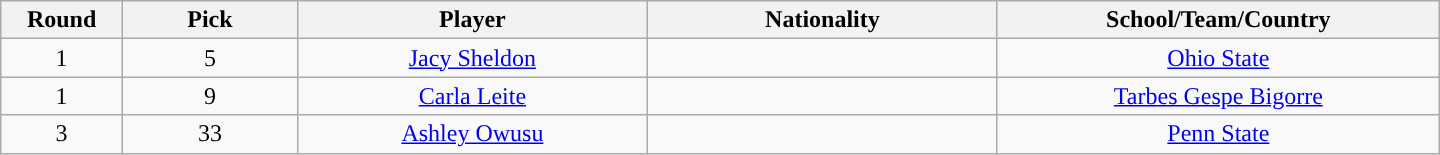<table class="wikitable" style="text-align:center; width:60em">
<tr>
<th width="2%">Round</th>
<th width="5%">Pick</th>
<th width="10%">Player</th>
<th width="10%">Nationality</th>
<th width="10%">School/Team/Country</th>
</tr>
<tr>
<td>1</td>
<td>5</td>
<td><a href='#'>Jacy Sheldon</a></td>
<td></td>
<td><a href='#'>Ohio State</a></td>
</tr>
<tr>
<td>1</td>
<td>9</td>
<td><a href='#'>Carla Leite</a></td>
<td></td>
<td><a href='#'>Tarbes Gespe Bigorre</a> </td>
</tr>
<tr>
<td>3</td>
<td>33</td>
<td><a href='#'>Ashley Owusu</a></td>
<td></td>
<td><a href='#'>Penn State</a></td>
</tr>
</table>
